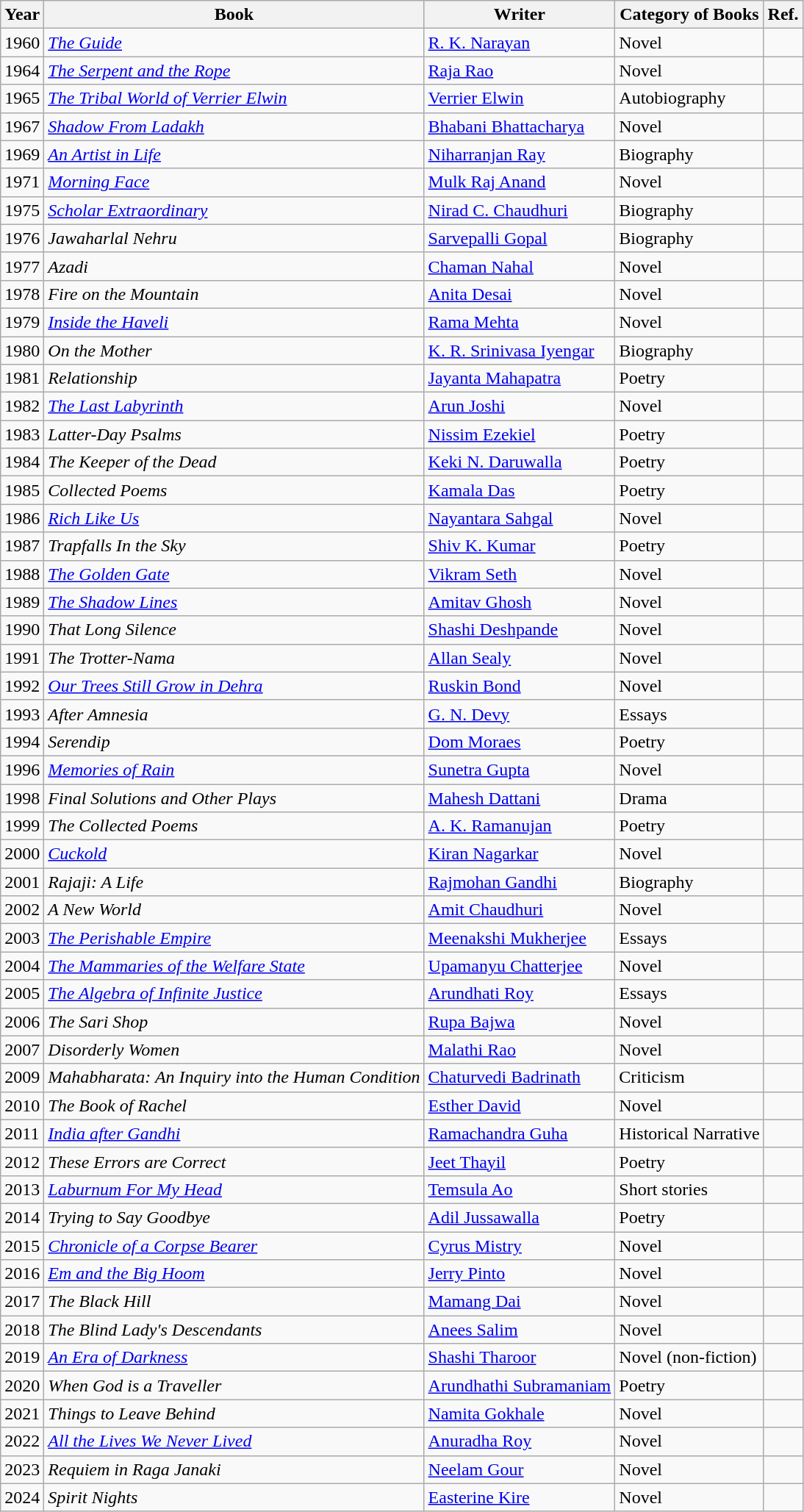<table class="wikitable sortable">
<tr>
<th>Year</th>
<th>Book</th>
<th>Writer</th>
<th>Category of Books</th>
<th>Ref.</th>
</tr>
<tr>
<td>1960</td>
<td><em><a href='#'>The Guide</a></em></td>
<td><a href='#'>R. K. Narayan</a></td>
<td>Novel</td>
<td></td>
</tr>
<tr>
<td>1964</td>
<td><em><a href='#'>The Serpent and the Rope</a></em></td>
<td><a href='#'>Raja Rao</a></td>
<td>Novel</td>
<td></td>
</tr>
<tr>
<td>1965</td>
<td><em><a href='#'>The Tribal World of Verrier Elwin</a></em></td>
<td><a href='#'>Verrier Elwin</a></td>
<td>Autobiography</td>
<td></td>
</tr>
<tr>
<td>1967</td>
<td><em><a href='#'>Shadow From Ladakh</a></em></td>
<td><a href='#'>Bhabani Bhattacharya</a></td>
<td>Novel</td>
<td></td>
</tr>
<tr>
<td>1969</td>
<td><em><a href='#'>An Artist in Life</a></em></td>
<td><a href='#'>Niharranjan Ray</a></td>
<td>Biography</td>
<td></td>
</tr>
<tr>
<td>1971</td>
<td><em><a href='#'>Morning Face</a></em></td>
<td><a href='#'>Mulk Raj Anand</a></td>
<td>Novel</td>
<td></td>
</tr>
<tr>
<td>1975</td>
<td><em><a href='#'>Scholar Extraordinary</a></em></td>
<td><a href='#'>Nirad C. Chaudhuri</a></td>
<td>Biography</td>
<td></td>
</tr>
<tr>
<td>1976</td>
<td><em>Jawaharlal Nehru</em></td>
<td><a href='#'>Sarvepalli Gopal</a></td>
<td>Biography</td>
<td></td>
</tr>
<tr>
<td>1977</td>
<td><em>Azadi</em></td>
<td><a href='#'>Chaman Nahal</a></td>
<td>Novel</td>
<td></td>
</tr>
<tr>
<td>1978</td>
<td><em>Fire on the Mountain</em></td>
<td><a href='#'>Anita Desai</a></td>
<td>Novel</td>
<td></td>
</tr>
<tr>
<td>1979</td>
<td><em><a href='#'>Inside the Haveli</a></em></td>
<td><a href='#'>Rama Mehta</a></td>
<td>Novel</td>
<td></td>
</tr>
<tr>
<td>1980</td>
<td><em>On the Mother</em></td>
<td><a href='#'>K. R. Srinivasa Iyengar</a></td>
<td>Biography</td>
<td></td>
</tr>
<tr>
<td>1981</td>
<td><em>Relationship</em></td>
<td><a href='#'>Jayanta Mahapatra</a></td>
<td>Poetry</td>
<td></td>
</tr>
<tr>
<td>1982</td>
<td><em><a href='#'>The Last Labyrinth</a></em></td>
<td><a href='#'>Arun Joshi</a></td>
<td>Novel</td>
<td></td>
</tr>
<tr>
<td>1983</td>
<td><em>Latter-Day Psalms</em></td>
<td><a href='#'>Nissim Ezekiel</a></td>
<td>Poetry</td>
<td></td>
</tr>
<tr>
<td>1984</td>
<td><em>The Keeper of the Dead</em></td>
<td><a href='#'>Keki N. Daruwalla</a></td>
<td>Poetry</td>
<td></td>
</tr>
<tr>
<td>1985</td>
<td><em>Collected Poems</em></td>
<td><a href='#'>Kamala Das</a></td>
<td>Poetry</td>
<td></td>
</tr>
<tr>
<td>1986</td>
<td><em><a href='#'>Rich Like Us</a></em></td>
<td><a href='#'>Nayantara Sahgal</a></td>
<td>Novel</td>
<td></td>
</tr>
<tr>
<td>1987</td>
<td><em>Trapfalls In the Sky</em></td>
<td><a href='#'>Shiv K. Kumar</a></td>
<td>Poetry</td>
<td></td>
</tr>
<tr>
<td>1988</td>
<td><em><a href='#'>The Golden Gate</a></em></td>
<td><a href='#'>Vikram Seth</a></td>
<td>Novel</td>
<td></td>
</tr>
<tr>
<td>1989</td>
<td><em><a href='#'>The Shadow Lines</a></em></td>
<td><a href='#'>Amitav Ghosh</a></td>
<td>Novel</td>
<td></td>
</tr>
<tr>
<td>1990</td>
<td><em>That Long Silence</em></td>
<td><a href='#'>Shashi Deshpande</a></td>
<td>Novel</td>
<td></td>
</tr>
<tr>
<td>1991</td>
<td><em>The Trotter-Nama</em></td>
<td><a href='#'>Allan Sealy</a></td>
<td>Novel</td>
<td></td>
</tr>
<tr>
<td>1992</td>
<td><em><a href='#'>Our Trees Still Grow in Dehra</a></em></td>
<td><a href='#'>Ruskin Bond</a></td>
<td>Novel</td>
<td></td>
</tr>
<tr>
<td>1993</td>
<td><em>After Amnesia</em></td>
<td><a href='#'>G. N. Devy</a></td>
<td>Essays</td>
<td></td>
</tr>
<tr>
<td>1994</td>
<td><em>Serendip</em></td>
<td><a href='#'>Dom Moraes</a></td>
<td>Poetry</td>
<td></td>
</tr>
<tr>
<td>1996</td>
<td><em><a href='#'>Memories of Rain</a></em></td>
<td><a href='#'>Sunetra Gupta</a></td>
<td>Novel</td>
<td></td>
</tr>
<tr>
<td>1998</td>
<td><em>Final Solutions and Other Plays</em></td>
<td><a href='#'>Mahesh Dattani</a></td>
<td>Drama</td>
<td></td>
</tr>
<tr>
<td>1999</td>
<td><em>The Collected Poems</em></td>
<td><a href='#'>A. K. Ramanujan</a></td>
<td>Poetry</td>
<td></td>
</tr>
<tr>
<td>2000</td>
<td><em><a href='#'>Cuckold</a></em></td>
<td><a href='#'>Kiran Nagarkar</a></td>
<td>Novel</td>
<td></td>
</tr>
<tr>
<td>2001</td>
<td><em>Rajaji: A Life</em></td>
<td><a href='#'>Rajmohan Gandhi</a></td>
<td>Biography</td>
<td></td>
</tr>
<tr>
<td>2002</td>
<td><em>A New World</em></td>
<td><a href='#'>Amit Chaudhuri</a></td>
<td>Novel</td>
<td></td>
</tr>
<tr>
<td>2003</td>
<td><em><a href='#'>The Perishable Empire</a></em></td>
<td><a href='#'>Meenakshi Mukherjee</a></td>
<td>Essays</td>
<td></td>
</tr>
<tr>
<td>2004</td>
<td><em><a href='#'>The Mammaries of the Welfare State</a></em></td>
<td><a href='#'>Upamanyu Chatterjee</a></td>
<td>Novel</td>
<td></td>
</tr>
<tr>
<td>2005</td>
<td><em><a href='#'>The Algebra of Infinite Justice</a></em></td>
<td><a href='#'>Arundhati Roy</a></td>
<td>Essays</td>
<td></td>
</tr>
<tr>
<td>2006</td>
<td><em>The Sari Shop</em></td>
<td><a href='#'>Rupa Bajwa</a></td>
<td>Novel</td>
<td></td>
</tr>
<tr>
<td>2007</td>
<td><em>Disorderly Women</em></td>
<td><a href='#'>Malathi Rao</a></td>
<td>Novel</td>
<td></td>
</tr>
<tr>
<td>2009</td>
<td><em>Mahabharata: An Inquiry into the Human Condition</em></td>
<td><a href='#'>Chaturvedi Badrinath</a></td>
<td>Criticism</td>
<td></td>
</tr>
<tr>
<td>2010</td>
<td><em>The Book of Rachel</em></td>
<td><a href='#'>Esther David</a></td>
<td>Novel</td>
<td></td>
</tr>
<tr>
<td>2011</td>
<td><em><a href='#'>India after Gandhi</a></em></td>
<td><a href='#'>Ramachandra Guha</a></td>
<td>Historical Narrative</td>
<td></td>
</tr>
<tr>
<td>2012</td>
<td><em>These Errors are Correct</em></td>
<td><a href='#'>Jeet Thayil</a></td>
<td>Poetry</td>
<td></td>
</tr>
<tr>
<td>2013</td>
<td><em><a href='#'>Laburnum For My Head</a></em></td>
<td><a href='#'>Temsula Ao</a></td>
<td>Short stories</td>
<td></td>
</tr>
<tr>
<td>2014</td>
<td><em>Trying to Say Goodbye</em></td>
<td><a href='#'>Adil Jussawalla</a></td>
<td>Poetry</td>
<td></td>
</tr>
<tr>
<td>2015</td>
<td><em><a href='#'>Chronicle of a Corpse Bearer</a></em></td>
<td><a href='#'>Cyrus Mistry</a></td>
<td>Novel</td>
<td></td>
</tr>
<tr>
<td>2016</td>
<td><em><a href='#'>Em and the Big Hoom</a></em></td>
<td><a href='#'>Jerry Pinto</a></td>
<td>Novel</td>
<td></td>
</tr>
<tr>
<td>2017</td>
<td><em>The Black Hill</em></td>
<td><a href='#'>Mamang Dai</a></td>
<td>Novel</td>
<td></td>
</tr>
<tr>
<td>2018</td>
<td><em>The Blind Lady's Descendants</em></td>
<td><a href='#'>Anees Salim</a></td>
<td>Novel</td>
<td></td>
</tr>
<tr>
<td>2019</td>
<td><em><a href='#'>An Era of Darkness</a></em></td>
<td><a href='#'>Shashi Tharoor</a></td>
<td>Novel (non-fiction)</td>
<td></td>
</tr>
<tr>
<td>2020</td>
<td><em>When God is a Traveller</em></td>
<td><a href='#'>Arundhathi Subramaniam</a></td>
<td>Poetry</td>
<td></td>
</tr>
<tr>
<td>2021</td>
<td><em>Things to Leave Behind</em></td>
<td><a href='#'>Namita Gokhale</a></td>
<td>Novel</td>
<td></td>
</tr>
<tr>
<td>2022</td>
<td><em><a href='#'>All the Lives We Never Lived</a></em></td>
<td><a href='#'>Anuradha Roy</a></td>
<td>Novel</td>
<td></td>
</tr>
<tr>
<td>2023</td>
<td><em>Requiem in Raga Janaki</em></td>
<td><a href='#'>Neelam Gour</a></td>
<td>Novel</td>
<td></td>
</tr>
<tr>
<td>2024</td>
<td><em>Spirit Nights</em></td>
<td><a href='#'>Easterine Kire</a></td>
<td>Novel</td>
<td></td>
</tr>
</table>
